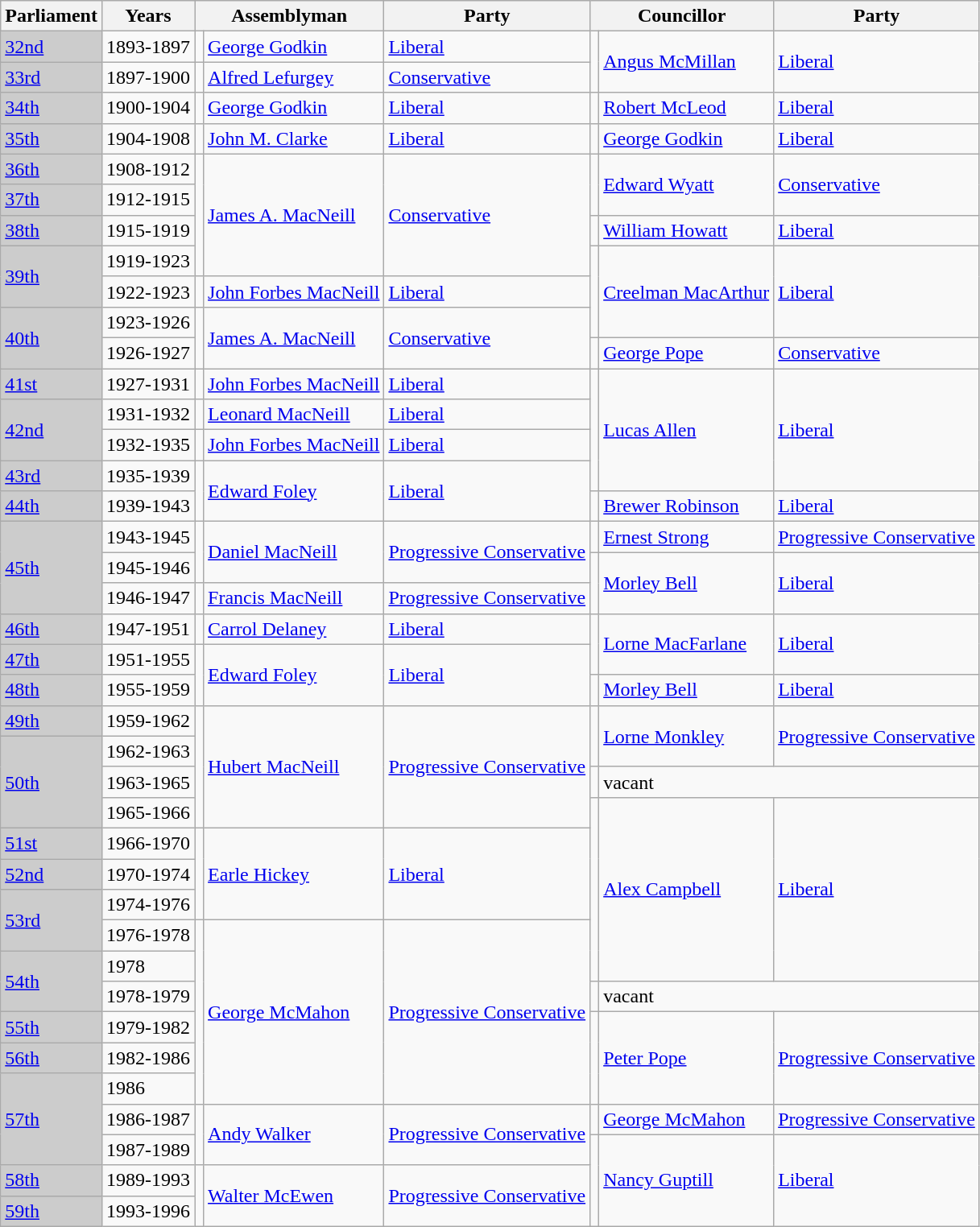<table class="wikitable">
<tr>
<th>Parliament</th>
<th>Years</th>
<th colspan="2">Assemblyman</th>
<th>Party</th>
<th colspan="2">Councillor</th>
<th>Party</th>
</tr>
<tr>
<td bgcolor="CCCCCC"><a href='#'>32nd</a></td>
<td>1893-1897</td>
<td></td>
<td><a href='#'>George Godkin</a></td>
<td><a href='#'>Liberal</a></td>
<td rowspan="2" ></td>
<td rowspan="2"><a href='#'>Angus McMillan</a></td>
<td rowspan="2"><a href='#'>Liberal</a></td>
</tr>
<tr>
<td bgcolor="CCCCCC"><a href='#'>33rd</a></td>
<td>1897-1900</td>
<td></td>
<td><a href='#'>Alfred Lefurgey</a></td>
<td><a href='#'>Conservative</a></td>
</tr>
<tr>
<td bgcolor="CCCCCC"><a href='#'>34th</a></td>
<td>1900-1904</td>
<td></td>
<td><a href='#'>George Godkin</a></td>
<td><a href='#'>Liberal</a></td>
<td></td>
<td><a href='#'>Robert McLeod</a></td>
<td><a href='#'>Liberal</a></td>
</tr>
<tr>
<td bgcolor="CCCCCC"><a href='#'>35th</a></td>
<td>1904-1908</td>
<td></td>
<td><a href='#'>John M. Clarke</a></td>
<td><a href='#'>Liberal</a></td>
<td></td>
<td><a href='#'>George Godkin</a></td>
<td><a href='#'>Liberal</a></td>
</tr>
<tr>
<td bgcolor="CCCCCC"><a href='#'>36th</a></td>
<td>1908-1912</td>
<td rowspan="4" ></td>
<td rowspan="4"><a href='#'>James A. MacNeill</a></td>
<td rowspan="4"><a href='#'>Conservative</a></td>
<td rowspan="2" ></td>
<td rowspan="2"><a href='#'>Edward Wyatt</a></td>
<td rowspan="2"><a href='#'>Conservative</a></td>
</tr>
<tr>
<td bgcolor="CCCCCC"><a href='#'>37th</a></td>
<td>1912-1915</td>
</tr>
<tr>
<td bgcolor="CCCCCC"><a href='#'>38th</a></td>
<td>1915-1919</td>
<td></td>
<td><a href='#'>William Howatt</a></td>
<td><a href='#'>Liberal</a></td>
</tr>
<tr>
<td bgcolor="CCCCCC" rowspan="2"><a href='#'>39th</a></td>
<td>1919-1923</td>
<td rowspan="3" ></td>
<td rowspan="3"><a href='#'>Creelman MacArthur</a></td>
<td rowspan="3"><a href='#'>Liberal</a></td>
</tr>
<tr>
<td>1922-1923</td>
<td></td>
<td><a href='#'>John Forbes MacNeill</a></td>
<td><a href='#'>Liberal</a></td>
</tr>
<tr>
<td bgcolor="CCCCCC" rowspan="2"><a href='#'>40th</a></td>
<td>1923-1926</td>
<td rowspan="2" ></td>
<td rowspan="2"><a href='#'>James A. MacNeill</a></td>
<td rowspan="2"><a href='#'>Conservative</a></td>
</tr>
<tr>
<td>1926-1927</td>
<td></td>
<td><a href='#'>George Pope</a></td>
<td><a href='#'>Conservative</a></td>
</tr>
<tr>
<td bgcolor="CCCCCC"><a href='#'>41st</a></td>
<td>1927-1931</td>
<td></td>
<td><a href='#'>John Forbes MacNeill</a></td>
<td><a href='#'>Liberal</a></td>
<td rowspan="4" ></td>
<td rowspan="4"><a href='#'>Lucas Allen</a></td>
<td rowspan="4"><a href='#'>Liberal</a></td>
</tr>
<tr>
<td bgcolor="CCCCCC" rowspan="2"><a href='#'>42nd</a></td>
<td>1931-1932</td>
<td></td>
<td><a href='#'>Leonard MacNeill</a></td>
<td><a href='#'>Liberal</a></td>
</tr>
<tr>
<td>1932-1935</td>
<td></td>
<td><a href='#'>John Forbes MacNeill</a></td>
<td><a href='#'>Liberal</a></td>
</tr>
<tr>
<td bgcolor="CCCCCC"><a href='#'>43rd</a></td>
<td>1935-1939</td>
<td rowspan="2" ></td>
<td rowspan="2"><a href='#'>Edward Foley</a></td>
<td rowspan="2"><a href='#'>Liberal</a></td>
</tr>
<tr>
<td bgcolor="CCCCCC"><a href='#'>44th</a></td>
<td>1939-1943</td>
<td></td>
<td><a href='#'>Brewer Robinson</a></td>
<td><a href='#'>Liberal</a></td>
</tr>
<tr>
<td bgcolor="CCCCCC" rowspan="3"><a href='#'>45th</a></td>
<td>1943-1945</td>
<td rowspan="2" ></td>
<td rowspan="2"><a href='#'>Daniel MacNeill</a></td>
<td rowspan="2"><a href='#'>Progressive Conservative</a></td>
<td></td>
<td><a href='#'>Ernest Strong</a></td>
<td><a href='#'>Progressive Conservative</a></td>
</tr>
<tr>
<td>1945-1946</td>
<td rowspan="2" ></td>
<td rowspan="2"><a href='#'>Morley Bell</a></td>
<td rowspan="2"><a href='#'>Liberal</a></td>
</tr>
<tr>
<td>1946-1947</td>
<td></td>
<td><a href='#'>Francis MacNeill</a></td>
<td><a href='#'>Progressive Conservative</a></td>
</tr>
<tr>
<td bgcolor="CCCCCC"><a href='#'>46th</a></td>
<td>1947-1951</td>
<td></td>
<td><a href='#'>Carrol Delaney</a></td>
<td><a href='#'>Liberal</a></td>
<td rowspan="2" ></td>
<td rowspan="2"><a href='#'>Lorne MacFarlane</a></td>
<td rowspan="2"><a href='#'>Liberal</a></td>
</tr>
<tr>
<td bgcolor="CCCCCC"><a href='#'>47th</a></td>
<td>1951-1955</td>
<td rowspan="2" ></td>
<td rowspan="2"><a href='#'>Edward Foley</a></td>
<td rowspan="2"><a href='#'>Liberal</a></td>
</tr>
<tr>
<td bgcolor="CCCCCC"><a href='#'>48th</a></td>
<td>1955-1959</td>
<td></td>
<td><a href='#'>Morley Bell</a></td>
<td><a href='#'>Liberal</a></td>
</tr>
<tr>
<td bgcolor="CCCCCC"><a href='#'>49th</a></td>
<td>1959-1962</td>
<td rowspan="4" ></td>
<td rowspan="4"><a href='#'>Hubert MacNeill</a></td>
<td rowspan="4"><a href='#'>Progressive Conservative</a></td>
<td rowspan="2" ></td>
<td rowspan="2"><a href='#'>Lorne Monkley</a></td>
<td rowspan="2"><a href='#'>Progressive Conservative</a></td>
</tr>
<tr>
<td bgcolor="CCCCCC" rowspan="3"><a href='#'>50th</a></td>
<td>1962-1963</td>
</tr>
<tr>
<td>1963-1965</td>
<td></td>
<td colspan="2">vacant</td>
</tr>
<tr>
<td>1965-1966</td>
<td rowspan="6" ></td>
<td rowspan="6"><a href='#'>Alex Campbell</a></td>
<td rowspan="6"><a href='#'>Liberal</a></td>
</tr>
<tr>
<td bgcolor="CCCCCC"><a href='#'>51st</a></td>
<td>1966-1970</td>
<td rowspan="3" ></td>
<td rowspan="3"><a href='#'>Earle Hickey</a></td>
<td rowspan="3"><a href='#'>Liberal</a></td>
</tr>
<tr>
<td bgcolor="CCCCCC"><a href='#'>52nd</a></td>
<td>1970-1974</td>
</tr>
<tr>
<td bgcolor="CCCCCC" rowspan="2"><a href='#'>53rd</a></td>
<td>1974-1976</td>
</tr>
<tr>
<td>1976-1978</td>
<td rowspan="6" ></td>
<td rowspan="6"><a href='#'>George McMahon</a></td>
<td rowspan="6"><a href='#'>Progressive Conservative</a></td>
</tr>
<tr>
<td bgcolor="CCCCCC" rowspan=2><a href='#'>54th</a></td>
<td>1978</td>
</tr>
<tr>
<td>1978-1979</td>
<td></td>
<td colspan="2">vacant</td>
</tr>
<tr>
<td bgcolor="CCCCCC"><a href='#'>55th</a></td>
<td>1979-1982</td>
<td rowspan="3" ></td>
<td rowspan="3"><a href='#'>Peter Pope</a></td>
<td rowspan="3"><a href='#'>Progressive Conservative</a></td>
</tr>
<tr>
<td bgcolor="CCCCCC"><a href='#'>56th</a></td>
<td>1982-1986</td>
</tr>
<tr>
<td bgcolor="CCCCCC" rowspan="3"><a href='#'>57th</a></td>
<td>1986</td>
</tr>
<tr>
<td>1986-1987</td>
<td rowspan="2" ></td>
<td rowspan="2"><a href='#'>Andy Walker</a></td>
<td rowspan="2"><a href='#'>Progressive Conservative</a></td>
<td></td>
<td><a href='#'>George McMahon</a></td>
<td><a href='#'>Progressive Conservative</a></td>
</tr>
<tr>
<td>1987-1989</td>
<td rowspan="3" ></td>
<td rowspan="3"><a href='#'>Nancy Guptill</a></td>
<td rowspan="3"><a href='#'>Liberal</a></td>
</tr>
<tr>
<td bgcolor="CCCCCC"><a href='#'>58th</a></td>
<td>1989-1993</td>
<td rowspan="2" ></td>
<td rowspan="2"><a href='#'>Walter McEwen</a></td>
<td rowspan="2"><a href='#'>Progressive Conservative</a></td>
</tr>
<tr>
<td bgcolor="CCCCCC"><a href='#'>59th</a></td>
<td>1993-1996</td>
</tr>
</table>
